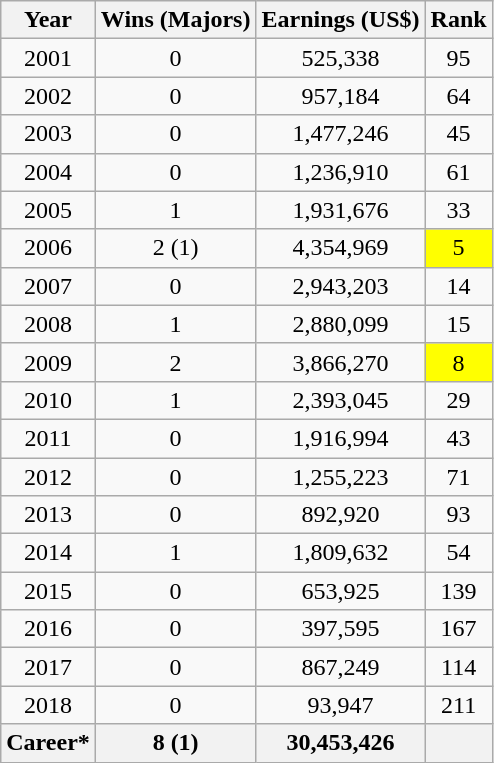<table class=wikitable style="text-align:center">
<tr>
<th>Year</th>
<th>Wins (Majors)</th>
<th>Earnings (US$)</th>
<th>Rank</th>
</tr>
<tr>
<td>2001</td>
<td>0</td>
<td>525,338</td>
<td>95</td>
</tr>
<tr>
<td>2002</td>
<td>0</td>
<td>957,184</td>
<td>64</td>
</tr>
<tr>
<td>2003</td>
<td>0</td>
<td>1,477,246</td>
<td>45</td>
</tr>
<tr>
<td>2004</td>
<td>0</td>
<td>1,236,910</td>
<td>61</td>
</tr>
<tr>
<td>2005</td>
<td>1</td>
<td>1,931,676</td>
<td>33</td>
</tr>
<tr>
<td>2006</td>
<td>2 (1)</td>
<td>4,354,969</td>
<td style="background:yellow;">5</td>
</tr>
<tr>
<td>2007</td>
<td>0</td>
<td>2,943,203</td>
<td>14</td>
</tr>
<tr>
<td>2008</td>
<td>1</td>
<td>2,880,099</td>
<td>15</td>
</tr>
<tr>
<td>2009</td>
<td>2</td>
<td>3,866,270</td>
<td style="background:yellow;">8</td>
</tr>
<tr>
<td>2010</td>
<td>1</td>
<td>2,393,045</td>
<td>29</td>
</tr>
<tr>
<td>2011</td>
<td>0</td>
<td>1,916,994</td>
<td>43</td>
</tr>
<tr>
<td>2012</td>
<td>0</td>
<td>1,255,223</td>
<td>71</td>
</tr>
<tr>
<td>2013</td>
<td>0</td>
<td>892,920</td>
<td>93</td>
</tr>
<tr>
<td>2014</td>
<td>1</td>
<td>1,809,632</td>
<td>54</td>
</tr>
<tr>
<td>2015</td>
<td>0</td>
<td>653,925</td>
<td>139</td>
</tr>
<tr>
<td>2016</td>
<td>0</td>
<td>397,595</td>
<td>167</td>
</tr>
<tr>
<td>2017</td>
<td>0</td>
<td>867,249</td>
<td>114</td>
</tr>
<tr>
<td>2018</td>
<td>0</td>
<td>93,947</td>
<td>211</td>
</tr>
<tr>
<th>Career*</th>
<th>8 (1)</th>
<th>30,453,426</th>
<th></th>
</tr>
</table>
